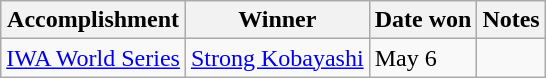<table class="wikitable">
<tr>
<th>Accomplishment</th>
<th>Winner</th>
<th>Date won</th>
<th>Notes</th>
</tr>
<tr>
<td><a href='#'>IWA World Series</a></td>
<td><a href='#'>Strong Kobayashi</a></td>
<td>May 6</td>
<td></td>
</tr>
</table>
